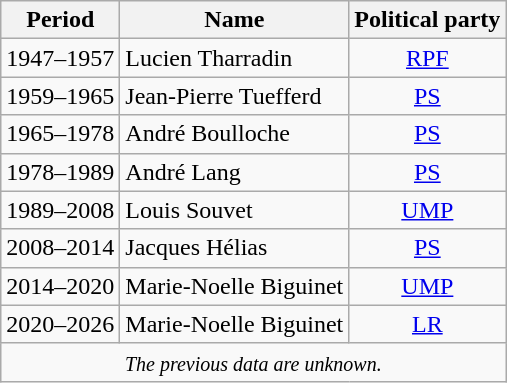<table class=wikitable>
<tr>
<th>Period</th>
<th>Name</th>
<th>Political party</th>
</tr>
<tr>
<td align=right>1947–1957</td>
<td>Lucien Tharradin</td>
<td align="center"><a href='#'>RPF</a></td>
</tr>
<tr>
<td align=right>1959–1965</td>
<td>Jean-Pierre Tuefferd</td>
<td align="center"><a href='#'>PS</a></td>
</tr>
<tr>
<td align=right>1965–1978</td>
<td>André Boulloche</td>
<td align="center"><a href='#'>PS</a></td>
</tr>
<tr>
<td align=right>1978–1989</td>
<td>André Lang</td>
<td align="center"><a href='#'>PS</a></td>
</tr>
<tr>
<td align=right>1989–2008</td>
<td>Louis Souvet</td>
<td align="center"><a href='#'>UMP</a></td>
</tr>
<tr>
<td align=right>2008–2014</td>
<td>Jacques Hélias</td>
<td align="center"><a href='#'>PS</a></td>
</tr>
<tr>
<td>2014–2020</td>
<td>Marie-Noelle Biguinet</td>
<td align="center"><a href='#'>UMP</a></td>
</tr>
<tr>
<td align="right">2020–2026</td>
<td>Marie-Noelle Biguinet</td>
<td align="center"><a href='#'>LR</a></td>
</tr>
<tr>
<td colspan="3" align="center"><small> <em>The previous data are unknown.</em></small></td>
</tr>
</table>
